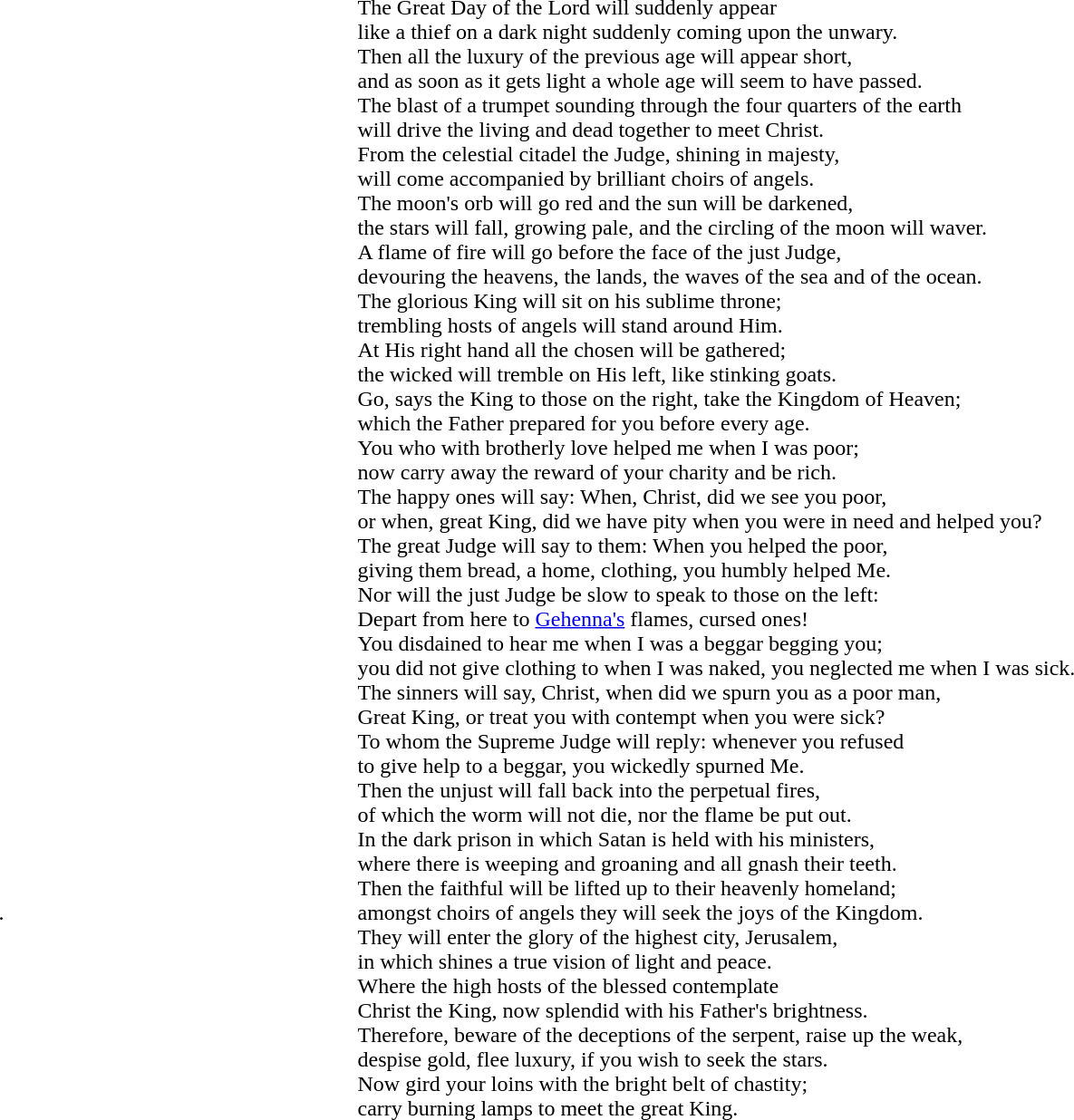<table style="border: 0px; margin-left:20px; white-space:nowrap;">
<tr>
<th scope="col" width="260px"></th>
<th scope="col" width="350px"></th>
</tr>
<tr border="0">
</tr>
<tr Valign=top>
<td><br><br>
<br>
<br>
<br>
<br>  
<br>
<br>
<br>
<br>
<br>
<br>
<br>
<br>
<br>
<br>
<br>
<br>
<br>
<br>
<br>
<br>
<br>
<br>
<br>
<br>
<br>
<br>
<br>
<br>
<br>
<br>
<br>
<br>
<br>
<br>
<br>
<br>
.<br>
<br>
<br>
<br>
<br>
<br>
<br>
<br>
</td>
<td><br>The Great Day of the Lord will suddenly appear<br>
like a thief on a dark night suddenly coming upon the unwary.<br>
Then all the luxury of the previous age will appear short,<br>
and as soon as it gets light a whole age will seem to have passed.<br>
The blast of a trumpet sounding through the four quarters of the earth<br>
will drive the living and dead together to meet Christ.<br>
From the celestial citadel the Judge, shining in majesty,<br>
will come accompanied by brilliant choirs of angels.<br>
The moon's orb will go red and the sun will be darkened,<br>
the stars will fall, growing pale, and the circling of the moon will waver.<br>
A flame of fire will go before the face of the just Judge,<br>
devouring the heavens, the lands, the waves of the sea and of the ocean.<br>
The glorious King will sit on his sublime throne;<br>
trembling hosts of angels will stand around Him.<br>
At His right hand all the chosen will be gathered;<br>
the wicked will tremble on His left, like stinking goats.<br>
Go, says the King to those on the right, take the Kingdom of Heaven;<br>
which the Father prepared for you before every age.<br>
You who with brotherly love helped me when I was poor;<br>
now carry away the reward of your charity and be rich.<br>
The happy ones will say: When, Christ, did we see you poor,<br>
or when, great King, did we have pity when you were in need and helped you?<br>
The great Judge will say to them: When you helped the poor,<br>
giving them bread, a home, clothing, you humbly helped Me.<br>
Nor will the just Judge be slow to speak to those on the left:<br>
Depart from here to <a href='#'>Gehenna's</a> flames, cursed ones!<br>
You disdained to hear me when I was a beggar begging you;<br>
you did not give clothing to when I was naked, you neglected me when I was sick.<br>
The sinners will say, Christ, when did we spurn you as a poor man,<br>
Great King, or treat you with contempt when you were sick?<br>
To whom the Supreme Judge will reply: whenever you refused<br>
to give help to a beggar, you wickedly spurned Me.<br>
Then the unjust will fall back into the perpetual fires,<br>
of which the worm will not die, nor the flame be put out.<br>
In the dark prison in which Satan is held with his ministers,<br>
where there is weeping and groaning and all gnash their teeth.<br>
Then the faithful will be lifted up to their heavenly homeland;<br>
amongst choirs of angels they will seek the joys of the Kingdom.<br>
They will enter the glory of the highest city, Jerusalem,<br>
in which shines a true vision of light and peace.<br>
Where the high hosts of the blessed contemplate<br>
Christ the King, now splendid with his Father's brightness.<br>
Therefore, beware of the deceptions of the serpent, raise up the weak,<br>
despise gold, flee luxury, if you wish to seek the stars.<br>
Now gird your loins with the bright belt of chastity;<br>
carry burning lamps to meet the great King.</td>
</tr>
</table>
